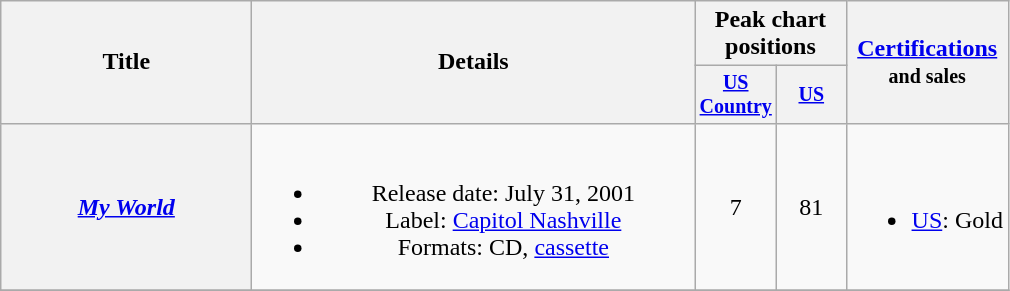<table class="wikitable plainrowheaders" style="text-align:center;">
<tr>
<th rowspan="2" style="width:10em;">Title</th>
<th rowspan="2" style="width:18em;">Details</th>
<th colspan="2">Peak chart<br>positions</th>
<th rowspan="2"><a href='#'>Certifications</a><br><small>and sales</small></th>
</tr>
<tr style="font-size:smaller;">
<th width="40"><a href='#'>US Country</a><br></th>
<th width="40"><a href='#'>US</a><br></th>
</tr>
<tr>
<th scope="row"><em><a href='#'>My World</a></em></th>
<td><br><ul><li>Release date: July 31, 2001</li><li>Label: <a href='#'>Capitol Nashville</a></li><li>Formats: CD, <a href='#'>cassette</a></li></ul></td>
<td>7</td>
<td>81</td>
<td align="left"><br><ul><li><a href='#'>US</a>: Gold</li></ul></td>
</tr>
<tr>
</tr>
</table>
